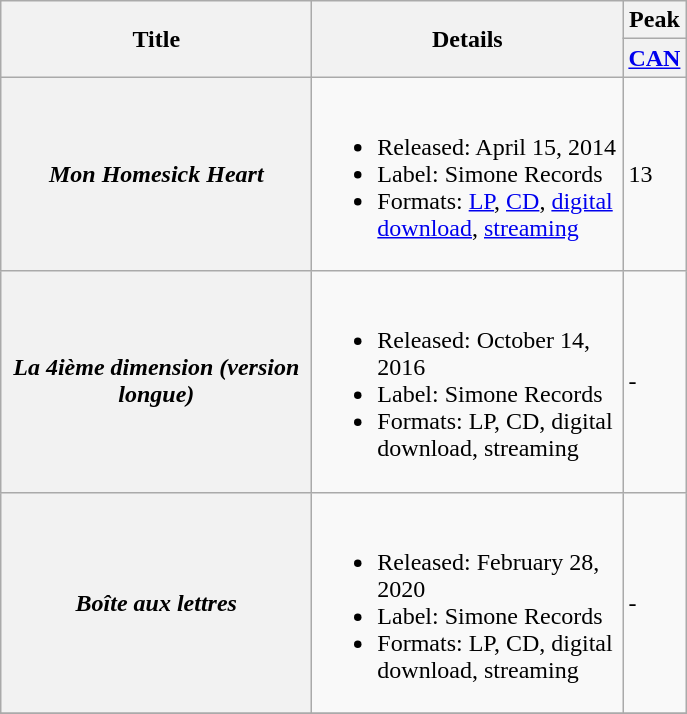<table class="wikitable plainrowheaders">
<tr>
<th rowspan="2" style="text-align:center" width="200">Title</th>
<th rowspan="2"style="text-align:center" width="200">Details</th>
<th>Peak</th>
</tr>
<tr>
<th><a href='#'>CAN</a><br></th>
</tr>
<tr>
<th scope="row"><em>Mon Homesick Heart</em></th>
<td><br><ul><li>Released: April 15, 2014</li><li>Label: Simone Records</li><li>Formats: <a href='#'>LP</a>, <a href='#'>CD</a>, <a href='#'>digital download</a>, <a href='#'>streaming</a></li></ul></td>
<td>13</td>
</tr>
<tr>
<th scope="row"><em>La 4ième dimension (version longue)</em></th>
<td><br><ul><li>Released: October 14, 2016</li><li>Label: Simone Records</li><li>Formats: LP, CD, digital download, streaming</li></ul></td>
<td>-</td>
</tr>
<tr>
<th scope="row"><em>Boîte aux lettres</em></th>
<td><br><ul><li>Released: February 28, 2020</li><li>Label: Simone Records</li><li>Formats: LP, CD, digital download, streaming</li></ul></td>
<td>-</td>
</tr>
<tr>
</tr>
</table>
